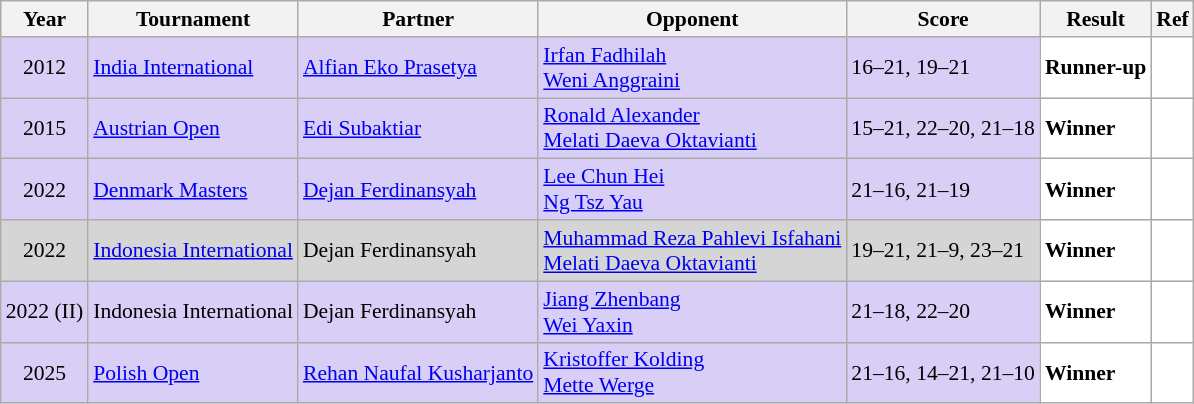<table class="sortable wikitable" style="font-size: 90%;">
<tr>
<th>Year</th>
<th>Tournament</th>
<th>Partner</th>
<th>Opponent</th>
<th>Score</th>
<th>Result</th>
<th>Ref</th>
</tr>
<tr style="background:#D8CEF6">
<td align="center">2012</td>
<td align="left"><a href='#'>India International</a></td>
<td align="left"> <a href='#'>Alfian Eko Prasetya</a></td>
<td align="left"> <a href='#'>Irfan Fadhilah</a><br> <a href='#'>Weni Anggraini</a></td>
<td align="left">16–21, 19–21</td>
<td style="text-align:left; background:white"> <strong>Runner-up</strong></td>
<td style="text-align:center; background:white"></td>
</tr>
<tr style="background:#D8CEF6">
<td align="center">2015</td>
<td align="left"><a href='#'>Austrian Open</a></td>
<td align="left"> <a href='#'>Edi Subaktiar</a></td>
<td align="left"> <a href='#'>Ronald Alexander</a><br> <a href='#'>Melati Daeva Oktavianti</a></td>
<td align="left">15–21, 22–20, 21–18</td>
<td style="text-align:left; background:white"> <strong>Winner</strong></td>
<td style="text-align:center; background:white"></td>
</tr>
<tr style="background:#D8CEF6">
<td align="center">2022</td>
<td align="left"><a href='#'>Denmark Masters</a></td>
<td align="left"> <a href='#'>Dejan Ferdinansyah</a></td>
<td align="left"> <a href='#'>Lee Chun Hei</a><br> <a href='#'>Ng Tsz Yau</a></td>
<td align="left">21–16, 21–19</td>
<td style="text-align:left; background:white"> <strong>Winner</strong></td>
<td style="text-align:center; background:white"></td>
</tr>
<tr style="background:#D5D5D5">
<td align="center">2022</td>
<td align="left"><a href='#'>Indonesia International</a></td>
<td align="left"> Dejan Ferdinansyah</td>
<td align="left"> <a href='#'>Muhammad Reza Pahlevi Isfahani</a><br> <a href='#'>Melati Daeva Oktavianti</a></td>
<td align="left">19–21, 21–9, 23–21</td>
<td style="text-align:left; background:white"> <strong>Winner</strong></td>
<td style="text-align:center; background:white"></td>
</tr>
<tr style="background:#D8CEF6">
<td align="center">2022 (II)</td>
<td align="left">Indonesia International</td>
<td align="left"> Dejan Ferdinansyah</td>
<td align="left"> <a href='#'>Jiang Zhenbang</a><br> <a href='#'>Wei Yaxin</a></td>
<td align="left">21–18, 22–20</td>
<td style="text-align:left; background:white"> <strong>Winner</strong></td>
<td style="text-align:center; background:white"></td>
</tr>
<tr style="background:#D8CEF6">
<td align="center">2025</td>
<td align="left"><a href='#'>Polish Open</a></td>
<td align="left"> <a href='#'>Rehan Naufal Kusharjanto</a></td>
<td align="left"> <a href='#'>Kristoffer Kolding</a><br>  <a href='#'>Mette Werge</a></td>
<td align="left">21–16, 14–21, 21–10</td>
<td style="text-align:left; background:white"> <strong>Winner</strong></td>
<td style="text-align:center; background:white"></td>
</tr>
</table>
